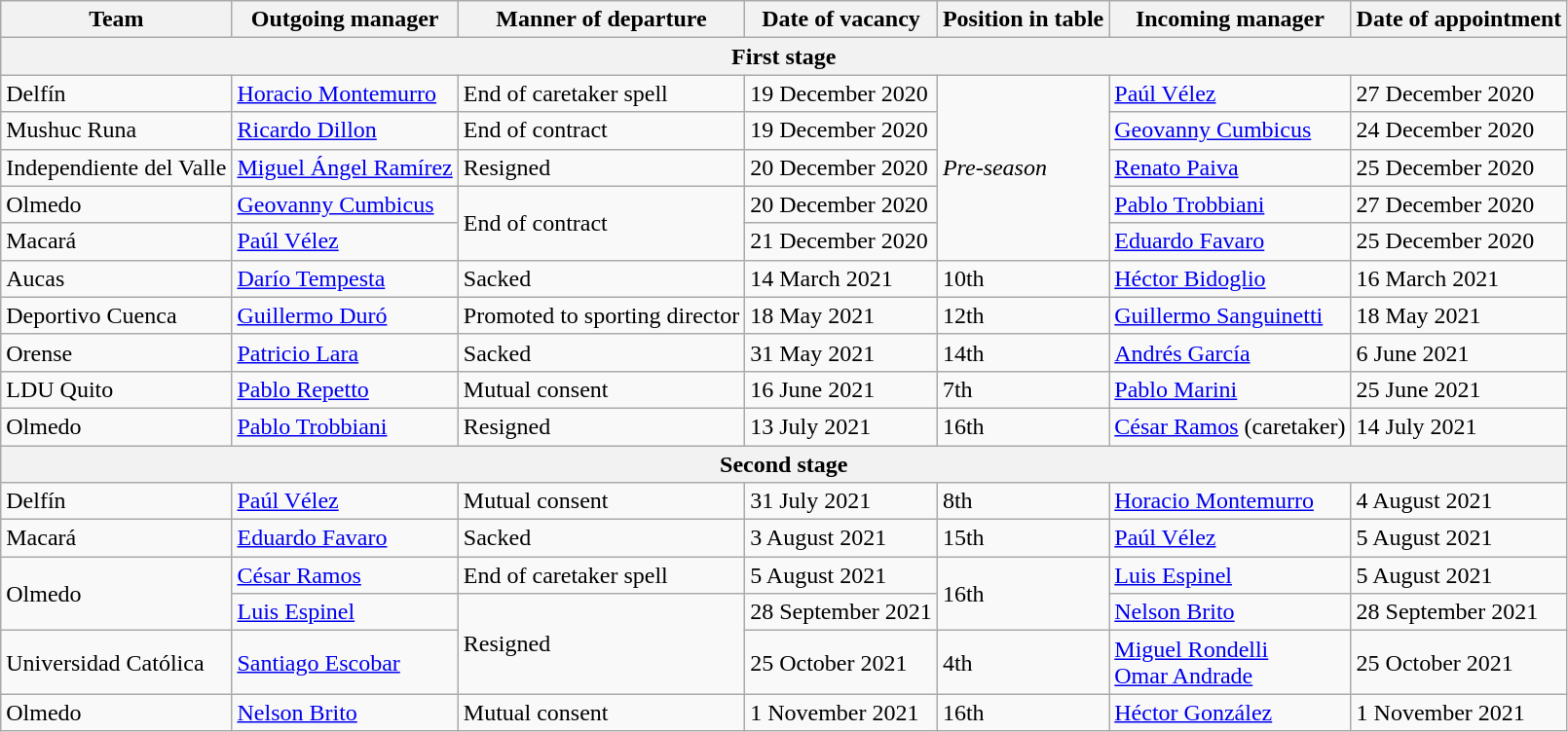<table class="wikitable sortable">
<tr>
<th>Team</th>
<th>Outgoing manager</th>
<th>Manner of departure</th>
<th>Date of vacancy</th>
<th>Position in table</th>
<th>Incoming manager</th>
<th>Date of appointment</th>
</tr>
<tr>
<th colspan=7>First stage</th>
</tr>
<tr>
<td>Delfín</td>
<td> <a href='#'>Horacio Montemurro</a></td>
<td>End of caretaker spell</td>
<td>19 December 2020</td>
<td rowspan=5><em>Pre-season</em></td>
<td> <a href='#'>Paúl Vélez</a></td>
<td>27 December 2020</td>
</tr>
<tr>
<td>Mushuc Runa</td>
<td> <a href='#'>Ricardo Dillon</a></td>
<td>End of contract</td>
<td>19 December 2020</td>
<td> <a href='#'>Geovanny Cumbicus</a></td>
<td>24 December 2020</td>
</tr>
<tr>
<td>Independiente del Valle</td>
<td> <a href='#'>Miguel Ángel Ramírez</a></td>
<td>Resigned</td>
<td>20 December 2020</td>
<td> <a href='#'>Renato Paiva</a></td>
<td>25 December 2020</td>
</tr>
<tr>
<td>Olmedo</td>
<td> <a href='#'>Geovanny Cumbicus</a></td>
<td rowspan=2>End of contract</td>
<td>20 December 2020</td>
<td> <a href='#'>Pablo Trobbiani</a></td>
<td>27 December 2020</td>
</tr>
<tr>
<td>Macará</td>
<td> <a href='#'>Paúl Vélez</a></td>
<td>21 December 2020</td>
<td> <a href='#'>Eduardo Favaro</a></td>
<td>25 December 2020</td>
</tr>
<tr>
<td>Aucas</td>
<td> <a href='#'>Darío Tempesta</a></td>
<td>Sacked</td>
<td>14 March 2021</td>
<td>10th</td>
<td> <a href='#'>Héctor Bidoglio</a></td>
<td>16 March 2021</td>
</tr>
<tr>
<td>Deportivo Cuenca</td>
<td> <a href='#'>Guillermo Duró</a></td>
<td>Promoted to sporting director</td>
<td>18 May 2021</td>
<td>12th</td>
<td> <a href='#'>Guillermo Sanguinetti</a></td>
<td>18 May 2021</td>
</tr>
<tr>
<td>Orense</td>
<td> <a href='#'>Patricio Lara</a></td>
<td>Sacked</td>
<td>31 May 2021</td>
<td>14th</td>
<td> <a href='#'>Andrés García</a></td>
<td>6 June 2021</td>
</tr>
<tr>
<td>LDU Quito</td>
<td> <a href='#'>Pablo Repetto</a></td>
<td>Mutual consent</td>
<td>16 June 2021</td>
<td>7th</td>
<td> <a href='#'>Pablo Marini</a></td>
<td>25 June 2021</td>
</tr>
<tr>
<td>Olmedo</td>
<td> <a href='#'>Pablo Trobbiani</a></td>
<td>Resigned</td>
<td>13 July 2021</td>
<td>16th</td>
<td> <a href='#'>César Ramos</a> (caretaker)</td>
<td>14 July 2021</td>
</tr>
<tr>
<th colspan=7>Second stage</th>
</tr>
<tr>
<td>Delfín</td>
<td> <a href='#'>Paúl Vélez</a></td>
<td>Mutual consent</td>
<td>31 July 2021</td>
<td>8th</td>
<td> <a href='#'>Horacio Montemurro</a></td>
<td>4 August 2021</td>
</tr>
<tr>
<td>Macará</td>
<td> <a href='#'>Eduardo Favaro</a></td>
<td>Sacked</td>
<td>3 August 2021</td>
<td>15th</td>
<td> <a href='#'>Paúl Vélez</a></td>
<td>5 August 2021</td>
</tr>
<tr>
<td rowspan=2>Olmedo</td>
<td> <a href='#'>César Ramos</a></td>
<td>End of caretaker spell</td>
<td>5 August 2021</td>
<td rowspan=2>16th</td>
<td> <a href='#'>Luis Espinel</a></td>
<td>5 August 2021</td>
</tr>
<tr>
<td> <a href='#'>Luis Espinel</a></td>
<td rowspan=2>Resigned</td>
<td>28 September 2021</td>
<td> <a href='#'>Nelson Brito</a></td>
<td>28 September 2021</td>
</tr>
<tr>
<td>Universidad Católica</td>
<td> <a href='#'>Santiago Escobar</a></td>
<td>25 October 2021</td>
<td>4th</td>
<td> <a href='#'>Miguel Rondelli</a><br> <a href='#'>Omar Andrade</a></td>
<td>25 October 2021</td>
</tr>
<tr>
<td>Olmedo</td>
<td> <a href='#'>Nelson Brito</a></td>
<td>Mutual consent</td>
<td>1 November 2021</td>
<td>16th</td>
<td> <a href='#'>Héctor González</a></td>
<td>1 November 2021</td>
</tr>
</table>
